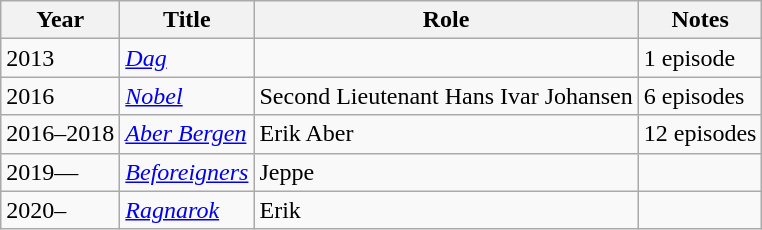<table class="wikitable sortable">
<tr>
<th>Year</th>
<th>Title</th>
<th>Role</th>
<th class="unsortable">Notes</th>
</tr>
<tr>
<td>2013</td>
<td><em><a href='#'>Dag</a></em></td>
<td></td>
<td>1 episode</td>
</tr>
<tr>
<td>2016</td>
<td><em><a href='#'>Nobel</a></em></td>
<td>Second Lieutenant Hans Ivar Johansen</td>
<td>6 episodes</td>
</tr>
<tr>
<td>2016–2018</td>
<td><em><a href='#'>Aber Bergen</a></em></td>
<td>Erik Aber</td>
<td>12 episodes</td>
</tr>
<tr>
<td>2019—</td>
<td><em><a href='#'>Beforeigners</a></em></td>
<td>Jeppe</td>
<td></td>
</tr>
<tr>
<td>2020–</td>
<td><em><a href='#'>Ragnarok</a></em></td>
<td>Erik</td>
<td></td>
</tr>
</table>
